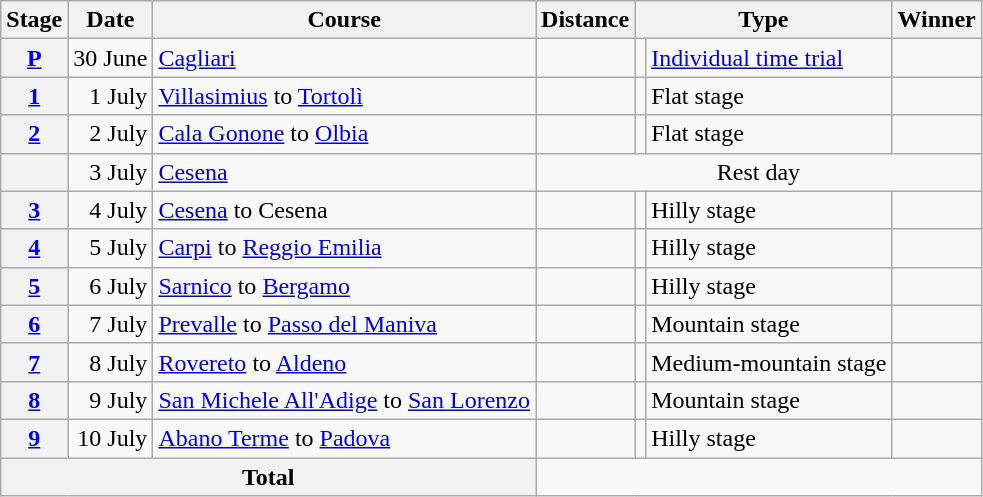<table class="wikitable">
<tr>
<th scope="col">Stage</th>
<th scope="col">Date</th>
<th scope="col">Course</th>
<th scope="col">Distance</th>
<th scope="col" colspan="2">Type</th>
<th scope="col">Winner</th>
</tr>
<tr>
<th scope="row"><a href='#'>P</a></th>
<td style="text-align:right">30 June</td>
<td><a href='#'>Cagliari</a></td>
<td style="text-align:center;"></td>
<td></td>
<td><a href='#'>Individual time trial</a></td>
<td></td>
</tr>
<tr>
<th scope="row"><a href='#'>1</a></th>
<td style="text-align:right">1 July</td>
<td><a href='#'>Villasimius</a> to <a href='#'>Tortolì</a></td>
<td style="text-align:center;"></td>
<td></td>
<td>Flat stage</td>
<td></td>
</tr>
<tr>
<th scope="row"><a href='#'>2</a></th>
<td style="text-align:right">2 July</td>
<td><a href='#'>Cala Gonone</a> to <a href='#'>Olbia</a></td>
<td style="text-align:center;"></td>
<td></td>
<td>Flat stage</td>
<td></td>
</tr>
<tr>
<th scope="row"></th>
<td style="text-align:right">3 July</td>
<td><a href='#'>Cesena</a></td>
<td colspan="4" style="text-align:center">Rest day</td>
</tr>
<tr>
<th scope="row"><a href='#'>3</a></th>
<td style="text-align:right">4 July</td>
<td><a href='#'>Cesena</a> to Cesena</td>
<td style="text-align:center;"></td>
<td></td>
<td>Hilly stage</td>
<td></td>
</tr>
<tr>
<th scope="row"><a href='#'>4</a></th>
<td style="text-align:right">5 July</td>
<td><a href='#'>Carpi</a> to <a href='#'>Reggio Emilia</a></td>
<td style="text-align:center;"></td>
<td></td>
<td>Hilly stage</td>
<td></td>
</tr>
<tr>
<th scope="row"><a href='#'>5</a></th>
<td style="text-align:right">6 July</td>
<td><a href='#'>Sarnico</a> to <a href='#'>Bergamo</a></td>
<td style="text-align:center;"></td>
<td></td>
<td>Hilly stage</td>
<td></td>
</tr>
<tr>
<th scope="row"><a href='#'>6</a></th>
<td style="text-align:right">7 July</td>
<td><a href='#'>Prevalle</a> to <a href='#'>Passo del Maniva</a></td>
<td style="text-align:center;"></td>
<td></td>
<td>Mountain stage</td>
<td></td>
</tr>
<tr>
<th scope="row"><a href='#'>7</a></th>
<td style="text-align:right">8 July</td>
<td><a href='#'>Rovereto</a> to <a href='#'>Aldeno</a></td>
<td style="text-align:center;"></td>
<td></td>
<td>Medium-mountain stage</td>
<td></td>
</tr>
<tr>
<th scope="row"><a href='#'>8</a></th>
<td style="text-align:right">9 July</td>
<td><a href='#'>San Michele All'Adige</a> to <a href='#'>San Lorenzo</a></td>
<td style="text-align:center;"></td>
<td></td>
<td>Mountain stage</td>
<td></td>
</tr>
<tr>
<th scope="row"><a href='#'>9</a></th>
<td style="text-align:right">10 July</td>
<td><a href='#'>Abano Terme</a> to <a href='#'>Padova</a></td>
<td style="text-align:center;"></td>
<td></td>
<td>Hilly stage</td>
<td></td>
</tr>
<tr>
<th colspan="3">Total</th>
<td colspan="4" style="text-align:center;"></td>
</tr>
</table>
